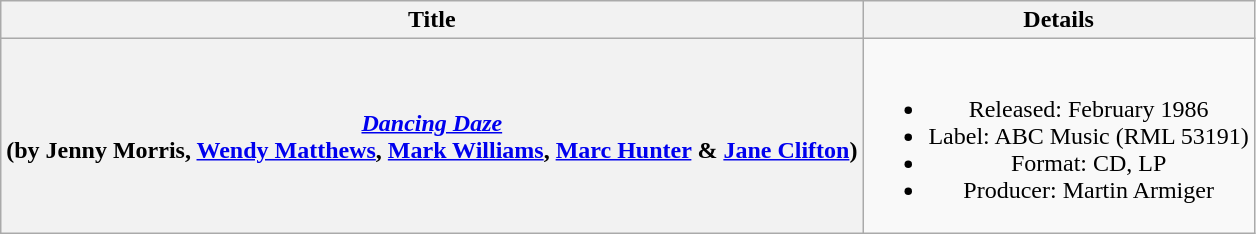<table class="wikitable plainrowheaders" style="text-align:center;" border="1">
<tr>
<th>Title</th>
<th>Details</th>
</tr>
<tr>
<th scope="row"><em><a href='#'>Dancing Daze</a></em> <br> (by Jenny Morris, <a href='#'>Wendy Matthews</a>, <a href='#'>Mark Williams</a>, <a href='#'>Marc Hunter</a> & <a href='#'>Jane Clifton</a>)</th>
<td><br><ul><li>Released: February 1986</li><li>Label: ABC Music (RML 53191)</li><li>Format: CD, LP</li><li>Producer: Martin Armiger</li></ul></td>
</tr>
</table>
